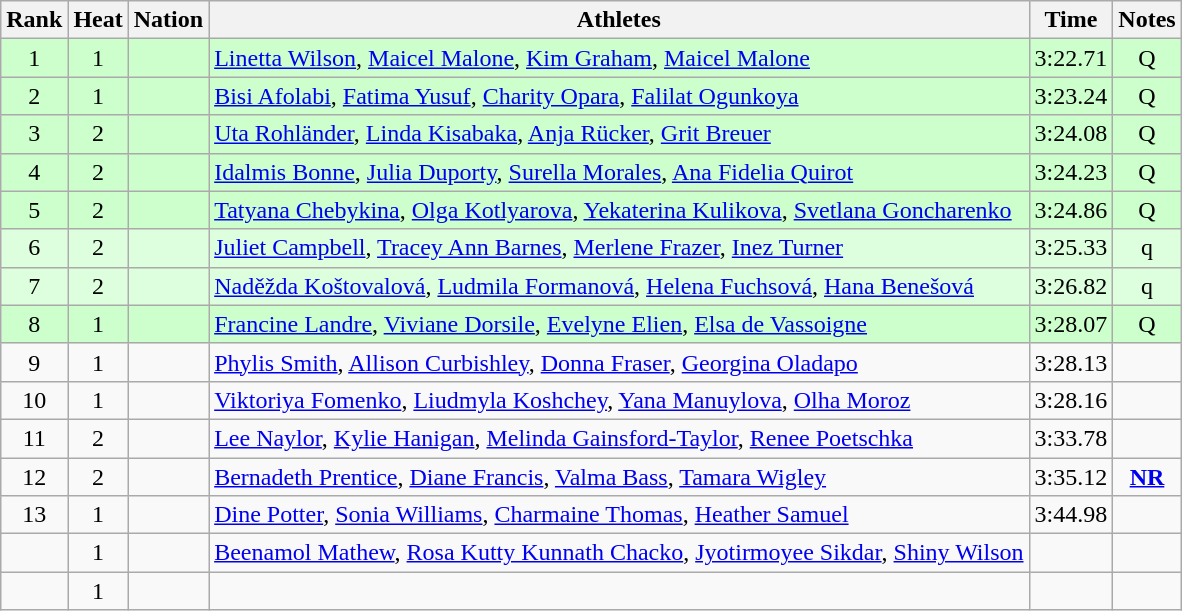<table class="wikitable sortable" style="text-align:center">
<tr>
<th>Rank</th>
<th>Heat</th>
<th>Nation</th>
<th>Athletes</th>
<th>Time</th>
<th>Notes</th>
</tr>
<tr bgcolor=ccffcc>
<td>1</td>
<td>1</td>
<td align=left></td>
<td align=left><a href='#'>Linetta Wilson</a>, <a href='#'>Maicel Malone</a>, <a href='#'>Kim Graham</a>, <a href='#'>Maicel Malone</a></td>
<td>3:22.71</td>
<td>Q</td>
</tr>
<tr bgcolor=ccffcc>
<td>2</td>
<td>1</td>
<td align=left></td>
<td align=left><a href='#'>Bisi Afolabi</a>, <a href='#'>Fatima Yusuf</a>, <a href='#'>Charity Opara</a>, <a href='#'>Falilat Ogunkoya</a></td>
<td>3:23.24</td>
<td>Q</td>
</tr>
<tr bgcolor=ccffcc>
<td>3</td>
<td>2</td>
<td align=left></td>
<td align=left><a href='#'>Uta Rohländer</a>, <a href='#'>Linda Kisabaka</a>, <a href='#'>Anja Rücker</a>, <a href='#'>Grit Breuer</a></td>
<td>3:24.08</td>
<td>Q</td>
</tr>
<tr bgcolor=ccffcc>
<td>4</td>
<td>2</td>
<td align=left></td>
<td align=left><a href='#'>Idalmis Bonne</a>, <a href='#'>Julia Duporty</a>, <a href='#'>Surella Morales</a>, <a href='#'>Ana Fidelia Quirot</a></td>
<td>3:24.23</td>
<td>Q</td>
</tr>
<tr bgcolor=ccffcc>
<td>5</td>
<td>2</td>
<td align=left></td>
<td align=left><a href='#'>Tatyana Chebykina</a>, <a href='#'>Olga Kotlyarova</a>, <a href='#'>Yekaterina Kulikova</a>, <a href='#'>Svetlana Goncharenko</a></td>
<td>3:24.86</td>
<td>Q</td>
</tr>
<tr bgcolor=ddffdd>
<td>6</td>
<td>2</td>
<td align=left></td>
<td align=left><a href='#'>Juliet Campbell</a>, <a href='#'>Tracey Ann Barnes</a>, <a href='#'>Merlene Frazer</a>, <a href='#'>Inez Turner</a></td>
<td>3:25.33</td>
<td>q</td>
</tr>
<tr bgcolor=ddffdd>
<td>7</td>
<td>2</td>
<td align=left></td>
<td align=left><a href='#'>Naděžda Koštovalová</a>, <a href='#'>Ludmila Formanová</a>, <a href='#'>Helena Fuchsová</a>, <a href='#'>Hana Benešová</a></td>
<td>3:26.82</td>
<td>q</td>
</tr>
<tr bgcolor=ccffcc>
<td>8</td>
<td>1</td>
<td align=left></td>
<td align=left><a href='#'>Francine Landre</a>, <a href='#'>Viviane Dorsile</a>, <a href='#'>Evelyne Elien</a>, <a href='#'>Elsa de Vassoigne</a></td>
<td>3:28.07</td>
<td>Q</td>
</tr>
<tr>
<td>9</td>
<td>1</td>
<td align=left></td>
<td align=left><a href='#'>Phylis Smith</a>, <a href='#'>Allison Curbishley</a>, <a href='#'>Donna Fraser</a>, <a href='#'>Georgina Oladapo</a></td>
<td>3:28.13</td>
<td></td>
</tr>
<tr>
<td>10</td>
<td>1</td>
<td align=left></td>
<td align=left><a href='#'>Viktoriya Fomenko</a>, <a href='#'>Liudmyla Koshchey</a>, <a href='#'>Yana Manuylova</a>, <a href='#'>Olha Moroz</a></td>
<td>3:28.16</td>
<td></td>
</tr>
<tr>
<td>11</td>
<td>2</td>
<td align=left></td>
<td align=left><a href='#'>Lee Naylor</a>, <a href='#'>Kylie Hanigan</a>, <a href='#'>Melinda Gainsford-Taylor</a>, <a href='#'>Renee Poetschka</a></td>
<td>3:33.78</td>
<td></td>
</tr>
<tr>
<td>12</td>
<td>2</td>
<td align=left></td>
<td align=left><a href='#'>Bernadeth Prentice</a>, <a href='#'>Diane Francis</a>, <a href='#'>Valma Bass</a>, <a href='#'>Tamara Wigley</a></td>
<td>3:35.12</td>
<td><strong><a href='#'>NR</a></strong></td>
</tr>
<tr>
<td>13</td>
<td>1</td>
<td align=left></td>
<td align=left><a href='#'>Dine Potter</a>, <a href='#'>Sonia Williams</a>, <a href='#'>Charmaine Thomas</a>, <a href='#'>Heather Samuel</a></td>
<td>3:44.98</td>
<td></td>
</tr>
<tr>
<td></td>
<td>1</td>
<td align=left></td>
<td align=left><a href='#'>Beenamol Mathew</a>, <a href='#'>Rosa Kutty Kunnath Chacko</a>, <a href='#'>Jyotirmoyee Sikdar</a>, <a href='#'>Shiny Wilson</a></td>
<td></td>
<td></td>
</tr>
<tr>
<td></td>
<td>1</td>
<td align=left></td>
<td align=left></td>
<td></td>
<td></td>
</tr>
</table>
